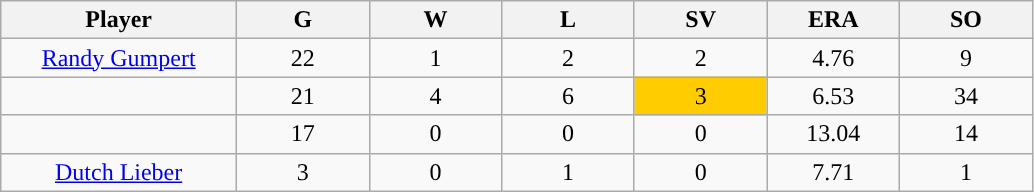<table class="wikitable sortable">
<tr>
<th bgcolor="#DDDDFF" width="16%">Player</th>
<th bgcolor="#DDDDFF" width="9%">G</th>
<th bgcolor="#DDDDFF" width="9%">W</th>
<th bgcolor="#DDDDFF" width="9%">L</th>
<th bgcolor="#DDDDFF" width="9%">SV</th>
<th bgcolor="#DDDDFF" width="9%">ERA</th>
<th bgcolor="#DDDDFF" width="9%">SO</th>
</tr>
<tr align="center">
<td><a href='#'>Randy Gumpert</a></td>
<td>22</td>
<td>1</td>
<td>2</td>
<td>2</td>
<td>4.76</td>
<td>9</td>
</tr>
<tr align=center>
<td></td>
<td>21</td>
<td>4</td>
<td>6</td>
<td style="background:#fc0;">3</td>
<td>6.53</td>
<td>34</td>
</tr>
<tr align="center">
<td></td>
<td>17</td>
<td>0</td>
<td>0</td>
<td>0</td>
<td>13.04</td>
<td>14</td>
</tr>
<tr align="center">
<td><a href='#'>Dutch Lieber</a></td>
<td>3</td>
<td>0</td>
<td>1</td>
<td>0</td>
<td>7.71</td>
<td>1</td>
</tr>
</table>
